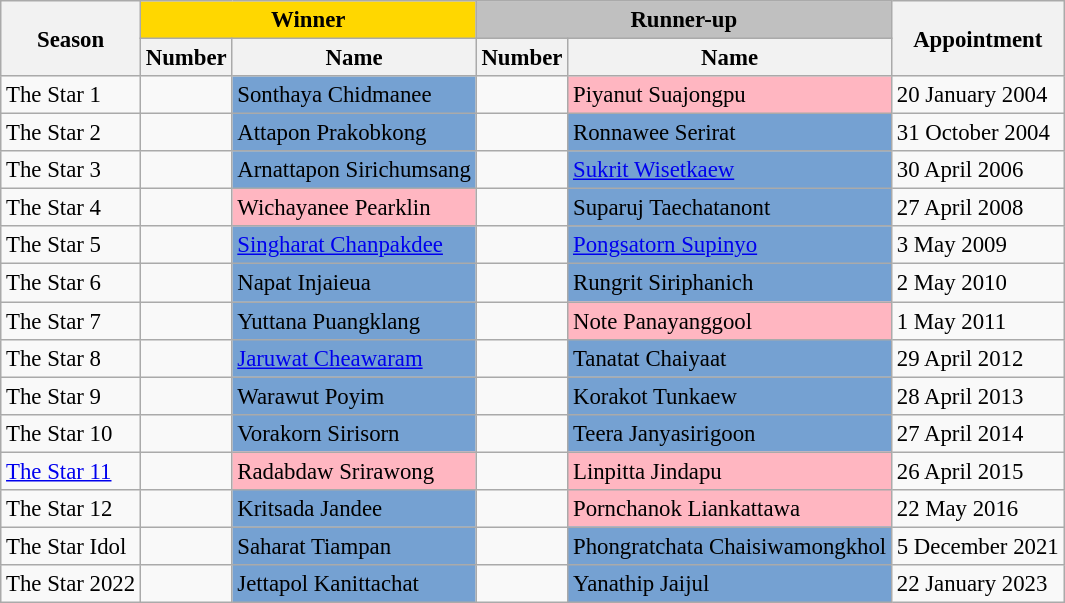<table class="wikitable" style="white-space:nowrap; font-size:95%;">
<tr>
<th rowspan="2">Season</th>
<th colspan="2" style="background:gold;">Winner</th>
<th colspan="2" style="background:silver;">Runner-up</th>
<th rowspan="2">Appointment</th>
</tr>
<tr>
<th>Number</th>
<th>Name</th>
<th>Number</th>
<th>Name</th>
</tr>
<tr>
<td>The Star 1</td>
<td></td>
<td style="background:#75A1D2">Sonthaya Chidmanee</td>
<td></td>
<td style="background:lightpink;">Piyanut Suajongpu</td>
<td>20 January 2004</td>
</tr>
<tr>
<td>The Star 2</td>
<td></td>
<td style="background:#75A1D2">Attapon Prakobkong</td>
<td></td>
<td style="background:#75A1D2">Ronnawee Serirat</td>
<td>31 October 2004</td>
</tr>
<tr>
<td>The Star 3</td>
<td></td>
<td style="background:#75A1D2">Arnattapon Sirichumsang</td>
<td></td>
<td style="background:#75A1D2"><a href='#'>Sukrit Wisetkaew</a></td>
<td>30 April 2006</td>
</tr>
<tr>
<td>The Star 4</td>
<td></td>
<td style="background:lightpink;">Wichayanee Pearklin</td>
<td></td>
<td style="background:#75A1D2">Suparuj Taechatanont</td>
<td>27 April 2008</td>
</tr>
<tr>
<td>The Star 5</td>
<td></td>
<td style="background:#75A1D2"><a href='#'>Singharat Chanpakdee</a></td>
<td></td>
<td style="background:#75A1D2"><a href='#'>Pongsatorn Supinyo</a></td>
<td>3 May 2009</td>
</tr>
<tr>
<td>The Star 6</td>
<td></td>
<td style="background:#75A1D2">Napat Injaieua</td>
<td></td>
<td style="background:#75A1D2">Rungrit Siriphanich</td>
<td>2 May 2010</td>
</tr>
<tr>
<td>The Star 7</td>
<td></td>
<td style="background:#75A1D2">Yuttana Puangklang</td>
<td></td>
<td style="background:lightpink;">Note Panayanggool</td>
<td>1 May 2011</td>
</tr>
<tr>
<td>The Star 8</td>
<td></td>
<td style="background:#75A1D2"><a href='#'>Jaruwat Cheawaram</a></td>
<td></td>
<td style="background:#75A1D2">Tanatat Chaiyaat</td>
<td>29 April 2012</td>
</tr>
<tr>
<td>The Star 9</td>
<td></td>
<td style="background:#75A1D2">Warawut Poyim</td>
<td></td>
<td style="background:#75A1D2">Korakot Tunkaew</td>
<td>28 April 2013</td>
</tr>
<tr>
<td>The Star 10</td>
<td></td>
<td style="background:#75A1D2">Vorakorn Sirisorn</td>
<td></td>
<td style="background:#75A1D2">Teera Janyasirigoon</td>
<td>27 April 2014</td>
</tr>
<tr>
<td><a href='#'>The Star 11</a></td>
<td></td>
<td style="background:lightpink;">Radabdaw Srirawong</td>
<td></td>
<td style="background:lightpink;">Linpitta Jindapu</td>
<td>26 April 2015</td>
</tr>
<tr>
<td>The Star 12</td>
<td></td>
<td style="background:#75A1D2">Kritsada Jandee</td>
<td></td>
<td style="background:lightpink">Pornchanok Liankattawa</td>
<td>22 May 2016</td>
</tr>
<tr>
<td>The Star Idol</td>
<td></td>
<td style="background:#75A1D2">Saharat Tiampan</td>
<td></td>
<td style="background:#75A1D2">Phongratchata Chaisiwamongkhol</td>
<td>5 December 2021</td>
</tr>
<tr>
<td>The Star 2022</td>
<td></td>
<td style="background:#75A1D2">Jettapol Kanittachat</td>
<td></td>
<td style="background:#75A1D2">Yanathip Jaijul</td>
<td>22 January 2023</td>
</tr>
</table>
